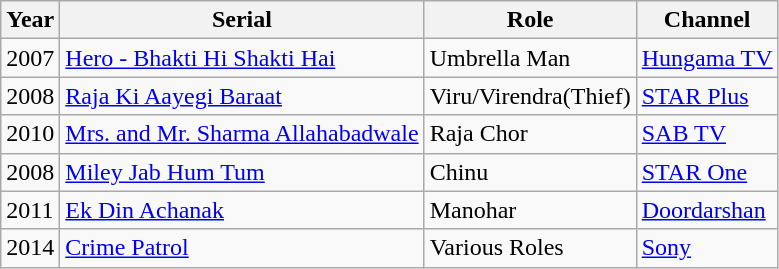<table class="wikitable">
<tr>
<th>Year</th>
<th>Serial</th>
<th>Role</th>
<th>Channel</th>
</tr>
<tr>
<td>2007</td>
<td><a href='#'>Hero - Bhakti Hi Shakti Hai</a></td>
<td>Umbrella Man</td>
<td><a href='#'>Hungama TV</a></td>
</tr>
<tr>
<td>2008</td>
<td><a href='#'>Raja Ki Aayegi Baraat</a></td>
<td>Viru/Virendra(Thief)</td>
<td><a href='#'>STAR Plus</a></td>
</tr>
<tr>
<td>2010</td>
<td><a href='#'>Mrs. and Mr. Sharma Allahabadwale</a></td>
<td>Raja Chor</td>
<td><a href='#'>SAB TV</a></td>
</tr>
<tr>
<td>2008</td>
<td><a href='#'>Miley Jab Hum Tum</a></td>
<td>Chinu</td>
<td><a href='#'>STAR One</a></td>
</tr>
<tr>
<td>2011</td>
<td><a href='#'>Ek Din Achanak</a></td>
<td>Manohar</td>
<td><a href='#'>Doordarshan</a></td>
</tr>
<tr>
<td>2014</td>
<td><a href='#'>Crime Patrol</a></td>
<td>Various Roles</td>
<td><a href='#'>Sony</a></td>
</tr>
</table>
